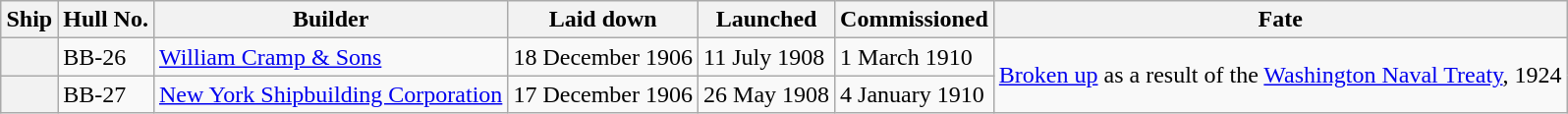<table class="wikitable plainrowheaders" style="margin: 1em auto 1em auto;">
<tr>
<th scope="col">Ship</th>
<th scope="col">Hull No.</th>
<th scope="col">Builder</th>
<th scope="col">Laid down</th>
<th scope="col">Launched</th>
<th scope="col">Commissioned</th>
<th scope="col">Fate</th>
</tr>
<tr>
<th scope="row"></th>
<td>BB-26</td>
<td><a href='#'>William Cramp & Sons</a></td>
<td>18 December 1906</td>
<td>11 July 1908</td>
<td>1 March 1910</td>
<td rowspan=2><a href='#'>Broken up</a> as a result of the <a href='#'>Washington Naval Treaty</a>, 1924</td>
</tr>
<tr>
<th scope="row"></th>
<td>BB-27</td>
<td><a href='#'>New York Shipbuilding Corporation</a></td>
<td>17 December 1906</td>
<td>26 May 1908</td>
<td>4 January 1910</td>
</tr>
</table>
